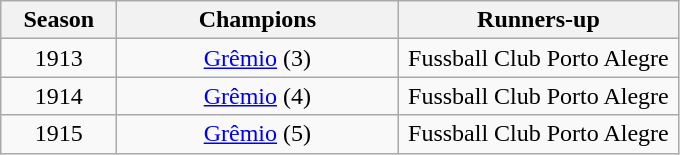<table class="wikitable" style="text-align:center; margin-left:1em;">
<tr>
<th style="width:70px">Season</th>
<th style="width:180px">Champions</th>
<th style="width:180px">Runners-up</th>
</tr>
<tr>
<td>1913</td>
<td><a href='#'>Grêmio</a> (3)</td>
<td>Fussball Club Porto Alegre</td>
</tr>
<tr>
<td>1914</td>
<td><a href='#'>Grêmio</a> (4)</td>
<td>Fussball Club Porto Alegre</td>
</tr>
<tr>
<td>1915</td>
<td><a href='#'>Grêmio</a> (5)</td>
<td>Fussball Club Porto Alegre</td>
</tr>
</table>
